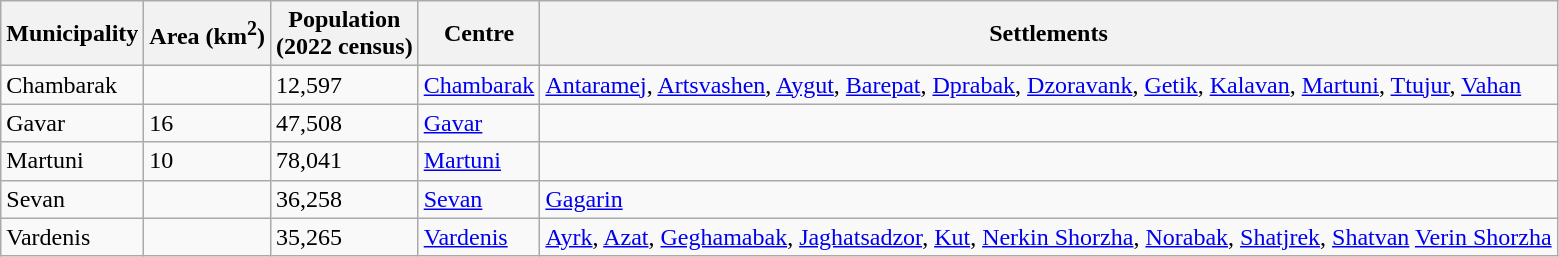<table class="wikitable sortable">
<tr>
<th>Municipality</th>
<th>Area (km<sup>2</sup>)</th>
<th>Population<br>(2022 census)</th>
<th>Centre</th>
<th>Settlements</th>
</tr>
<tr>
<td>Chambarak</td>
<td></td>
<td>12,597</td>
<td><a href='#'>Chambarak</a></td>
<td><a href='#'>Antaramej</a>, <a href='#'>Artsvashen</a>, <a href='#'>Aygut</a>, <a href='#'>Barepat</a>, <a href='#'>Dprabak</a>, <a href='#'>Dzoravank</a>, <a href='#'>Getik</a>, <a href='#'>Kalavan</a>, <a href='#'>Martuni</a>, <a href='#'>Ttujur</a>, <a href='#'>Vahan</a></td>
</tr>
<tr>
<td>Gavar</td>
<td>16</td>
<td>47,508</td>
<td><a href='#'>Gavar</a></td>
<td></td>
</tr>
<tr>
<td>Martuni</td>
<td>10</td>
<td>78,041</td>
<td><a href='#'>Martuni</a></td>
<td></td>
</tr>
<tr>
<td>Sevan</td>
<td></td>
<td>36,258</td>
<td><a href='#'>Sevan</a></td>
<td><a href='#'>Gagarin</a></td>
</tr>
<tr>
<td>Vardenis</td>
<td></td>
<td>35,265</td>
<td><a href='#'>Vardenis</a></td>
<td><a href='#'>Ayrk</a>, <a href='#'>Azat</a>, <a href='#'>Geghamabak</a>, <a href='#'>Jaghatsadzor</a>, <a href='#'>Kut</a>, <a href='#'>Nerkin Shorzha</a>, <a href='#'>Norabak</a>, <a href='#'>Shatjrek</a>, <a href='#'>Shatvan</a> <a href='#'>Verin Shorzha</a></td>
</tr>
</table>
